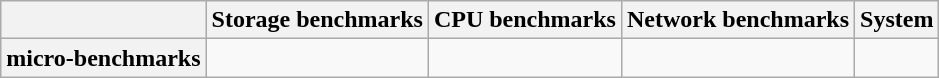<table class="wikitable">
<tr>
<th></th>
<th>Storage benchmarks</th>
<th>CPU benchmarks</th>
<th>Network benchmarks</th>
<th>System</th>
</tr>
<tr>
<th>micro-benchmarks</th>
<td><br></td>
<td></td>
<td></td>
<td></td>
</tr>
</table>
